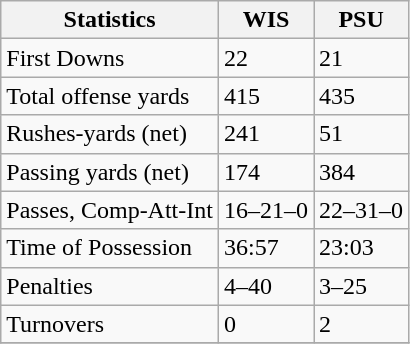<table class="wikitable">
<tr>
<th>Statistics</th>
<th>WIS</th>
<th>PSU</th>
</tr>
<tr>
<td>First Downs</td>
<td>22</td>
<td>21</td>
</tr>
<tr>
<td>Total offense yards</td>
<td>415</td>
<td>435</td>
</tr>
<tr>
<td>Rushes-yards (net)</td>
<td>241</td>
<td>51</td>
</tr>
<tr>
<td>Passing yards (net)</td>
<td>174</td>
<td>384</td>
</tr>
<tr>
<td>Passes, Comp-Att-Int</td>
<td>16–21–0</td>
<td>22–31–0</td>
</tr>
<tr>
<td>Time of Possession</td>
<td>36:57</td>
<td>23:03</td>
</tr>
<tr>
<td>Penalties</td>
<td>4–40</td>
<td>3–25</td>
</tr>
<tr>
<td>Turnovers</td>
<td>0</td>
<td>2</td>
</tr>
<tr>
</tr>
</table>
